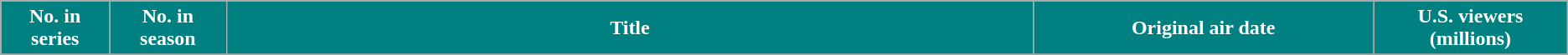<table class="wikitable plainrowheaders">
<tr>
<th style="background:teal; color:#fff; width:1%;">No. in<br>series</th>
<th style="background:teal; color:#fff; width:1%;">No. in<br>season</th>
<th style="background:teal; color:#fff; width:12%;">Title</th>
<th style="background:teal; color:#fff; width:5%;">Original air date</th>
<th style="background:teal; color:#fff; width:2%;">U.S. viewers<br>(millions)</th>
</tr>
<tr style="background:#fff;"|>
</tr>
</table>
